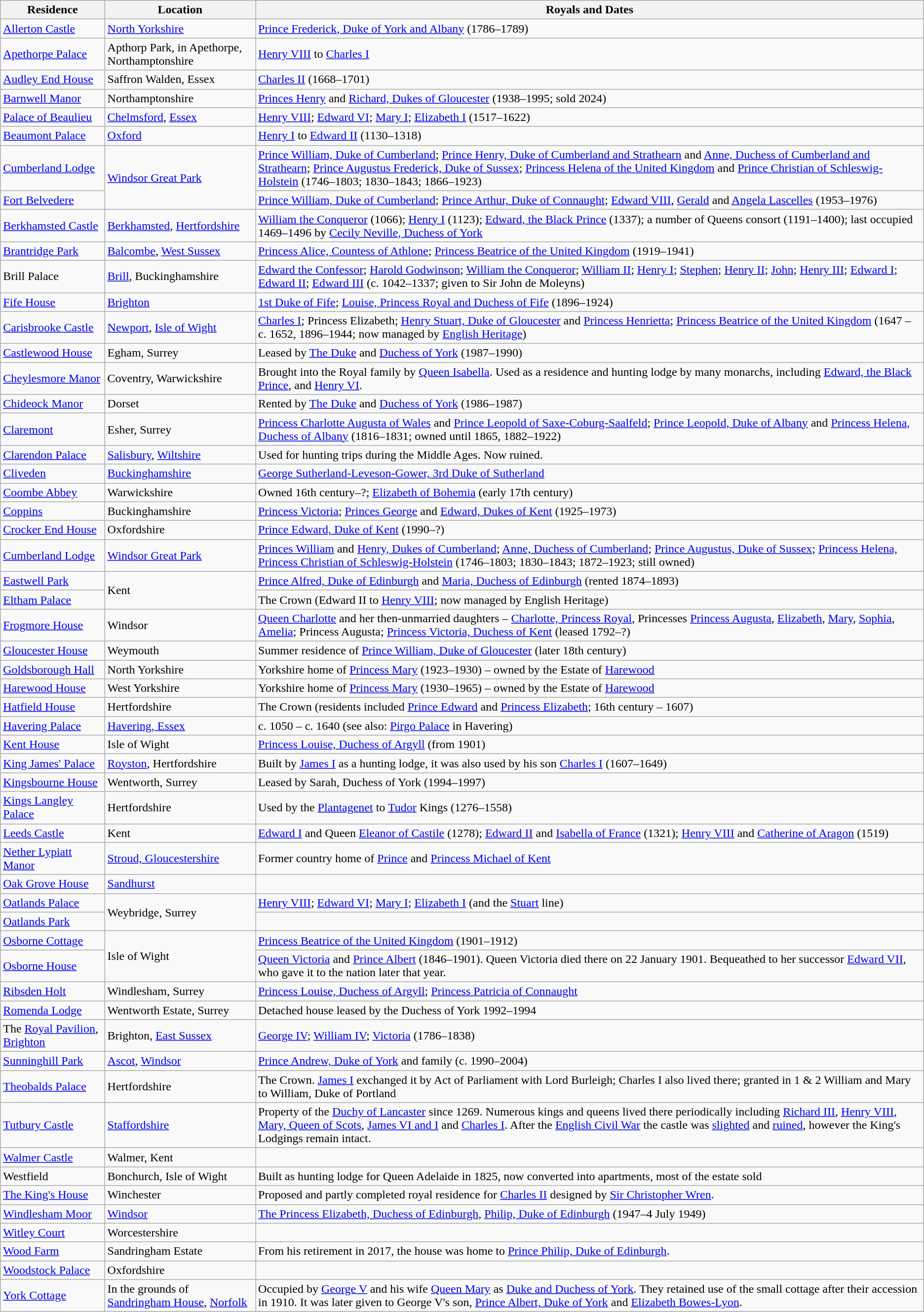<table class="wikitable">
<tr>
<th>Residence</th>
<th>Location</th>
<th>Royals and Dates</th>
</tr>
<tr>
<td><a href='#'>Allerton Castle</a></td>
<td><a href='#'>North Yorkshire</a></td>
<td><a href='#'>Prince Frederick, Duke of York and Albany</a> (1786–1789)</td>
</tr>
<tr>
<td><a href='#'>Apethorpe Palace</a></td>
<td>Apthorp Park, in Apethorpe, Northamptonshire</td>
<td><a href='#'>Henry VIII</a> to <a href='#'>Charles I</a></td>
</tr>
<tr>
<td><a href='#'>Audley End House</a></td>
<td>Saffron Walden, Essex</td>
<td><a href='#'>Charles II</a> (1668–1701)</td>
</tr>
<tr>
<td><a href='#'>Barnwell Manor</a></td>
<td>Northamptonshire</td>
<td><a href='#'>Princes Henry</a> and <a href='#'>Richard, Dukes of Gloucester</a> (1938–1995; sold 2024)</td>
</tr>
<tr>
<td><a href='#'>Palace of Beaulieu</a></td>
<td><a href='#'>Chelmsford</a>, <a href='#'>Essex</a></td>
<td><a href='#'>Henry VIII</a>; <a href='#'>Edward VI</a>; <a href='#'>Mary I</a>; <a href='#'>Elizabeth I</a> (1517–1622)</td>
</tr>
<tr>
<td><a href='#'>Beaumont Palace</a></td>
<td><a href='#'>Oxford</a></td>
<td><a href='#'>Henry I</a> to <a href='#'>Edward II</a> (1130–1318)</td>
</tr>
<tr>
<td><a href='#'>Cumberland Lodge</a></td>
<td rowspan="2"><a href='#'>Windsor Great Park</a></td>
<td><a href='#'>Prince William, Duke of Cumberland</a>; <a href='#'>Prince Henry, Duke of Cumberland and Strathearn</a> and <a href='#'>Anne, Duchess of Cumberland and Strathearn</a>; <a href='#'>Prince Augustus Frederick, Duke of Sussex</a>; <a href='#'>Princess Helena of the United Kingdom</a> and <a href='#'>Prince Christian of Schleswig-Holstein</a> (1746–1803; 1830–1843; 1866–1923)</td>
</tr>
<tr>
<td><a href='#'>Fort Belvedere</a></td>
<td><a href='#'>Prince William, Duke of Cumberland</a>; <a href='#'>Prince Arthur, Duke of Connaught</a>; <a href='#'>Edward VIII</a>, <a href='#'>Gerald</a> and <a href='#'>Angela Lascelles</a> (1953–1976)</td>
</tr>
<tr>
<td><a href='#'>Berkhamsted Castle</a></td>
<td><a href='#'>Berkhamsted</a>, <a href='#'>Hertfordshire</a></td>
<td><a href='#'>William the Conqueror</a> (1066); <a href='#'>Henry I</a> (1123); <a href='#'>Edward, the Black Prince</a> (1337); a number of Queens consort (1191–1400); last occupied 1469–1496 by <a href='#'>Cecily Neville, Duchess of York</a></td>
</tr>
<tr>
<td><a href='#'>Brantridge Park</a></td>
<td><a href='#'>Balcombe</a>, <a href='#'>West Sussex</a></td>
<td><a href='#'>Princess Alice, Countess of Athlone</a>; <a href='#'>Princess Beatrice of the United Kingdom</a> (1919–1941)</td>
</tr>
<tr>
<td>Brill Palace</td>
<td><a href='#'>Brill</a>, Buckinghamshire</td>
<td><a href='#'>Edward the Confessor</a>; <a href='#'>Harold Godwinson</a>; <a href='#'>William the Conqueror</a>; <a href='#'>William II</a>; <a href='#'>Henry I</a>; <a href='#'>Stephen</a>; <a href='#'>Henry II</a>; <a href='#'>John</a>; <a href='#'>Henry III</a>; <a href='#'>Edward I</a>; <a href='#'>Edward II</a>; <a href='#'>Edward III</a> (c. 1042–1337; given to Sir John de Moleyns)</td>
</tr>
<tr>
<td><a href='#'>Fife House</a></td>
<td><a href='#'>Brighton</a></td>
<td><a href='#'>1st Duke of Fife</a>; <a href='#'>Louise, Princess Royal and Duchess of Fife</a> (1896–1924)</td>
</tr>
<tr>
<td><a href='#'>Carisbrooke Castle</a></td>
<td><a href='#'>Newport</a>, <a href='#'>Isle of Wight</a></td>
<td><a href='#'>Charles I</a>; Princess Elizabeth; <a href='#'>Henry Stuart, Duke of Gloucester</a> and <a href='#'>Princess Henrietta</a>; <a href='#'>Princess Beatrice of the United Kingdom</a> (1647 – c. 1652, 1896–1944; now managed by <a href='#'>English Heritage</a>)</td>
</tr>
<tr>
<td><a href='#'>Castlewood House</a></td>
<td>Egham, Surrey</td>
<td>Leased by <a href='#'>The Duke</a> and <a href='#'>Duchess of York</a> (1987–1990)</td>
</tr>
<tr>
<td><a href='#'>Cheylesmore Manor</a></td>
<td>Coventry, Warwickshire</td>
<td>Brought into the Royal family by <a href='#'>Queen Isabella</a>. Used as a residence and hunting lodge by many monarchs, including <a href='#'>Edward, the Black Prince</a>, and <a href='#'>Henry VI</a>.</td>
</tr>
<tr>
<td><a href='#'>Chideock Manor</a></td>
<td>Dorset</td>
<td>Rented by <a href='#'>The Duke</a> and <a href='#'>Duchess of York</a> (1986–1987)</td>
</tr>
<tr>
<td><a href='#'>Claremont</a></td>
<td>Esher, Surrey</td>
<td><a href='#'>Princess Charlotte Augusta of Wales</a> and <a href='#'>Prince Leopold of Saxe-Coburg-Saalfeld</a>; <a href='#'>Prince Leopold, Duke of Albany</a> and <a href='#'>Princess Helena, Duchess of Albany</a> (1816–1831; owned until 1865, 1882–1922)</td>
</tr>
<tr>
<td><a href='#'>Clarendon Palace</a></td>
<td><a href='#'>Salisbury</a>, <a href='#'>Wiltshire</a></td>
<td>Used for hunting trips during the Middle Ages. Now ruined.</td>
</tr>
<tr>
<td><a href='#'>Cliveden</a></td>
<td><a href='#'>Buckinghamshire</a></td>
<td><a href='#'>George Sutherland-Leveson-Gower, 3rd Duke of Sutherland</a></td>
</tr>
<tr>
<td><a href='#'>Coombe Abbey</a></td>
<td>Warwickshire</td>
<td>Owned 16th century–?; <a href='#'>Elizabeth of Bohemia</a> (early 17th century)</td>
</tr>
<tr>
<td><a href='#'>Coppins</a></td>
<td>Buckinghamshire</td>
<td><a href='#'>Princess Victoria</a>; <a href='#'>Princes George</a> and <a href='#'>Edward, Dukes of Kent</a> (1925–1973)</td>
</tr>
<tr>
<td><a href='#'>Crocker End House</a></td>
<td>Oxfordshire</td>
<td><a href='#'>Prince Edward, Duke of Kent</a> (1990–?)</td>
</tr>
<tr>
<td><a href='#'>Cumberland Lodge</a></td>
<td><a href='#'>Windsor Great Park</a></td>
<td><a href='#'>Princes William</a> and <a href='#'>Henry, Dukes of Cumberland</a>; <a href='#'>Anne, Duchess of Cumberland</a>; <a href='#'>Prince Augustus, Duke of Sussex</a>; <a href='#'>Princess Helena, Princess Christian of Schleswig-Holstein</a> (1746–1803; 1830–1843; 1872–1923; still owned)</td>
</tr>
<tr>
<td><a href='#'>Eastwell Park</a></td>
<td rowspan="2">Kent</td>
<td><a href='#'>Prince Alfred, Duke of Edinburgh</a> and <a href='#'>Maria, Duchess of Edinburgh</a> (rented 1874–1893)</td>
</tr>
<tr>
<td><a href='#'>Eltham Palace</a></td>
<td>The Crown (Edward II to <a href='#'>Henry VIII</a>; now managed by English Heritage)</td>
</tr>
<tr>
<td><a href='#'>Frogmore House</a></td>
<td>Windsor</td>
<td><a href='#'>Queen Charlotte</a> and her then-unmarried daughters – <a href='#'>Charlotte, Princess Royal</a>, Princesses <a href='#'>Princess Augusta</a>, <a href='#'>Elizabeth</a>, <a href='#'>Mary</a>, <a href='#'>Sophia</a>, <a href='#'>Amelia</a>; Princess Augusta; <a href='#'>Princess Victoria, Duchess of Kent</a> (leased 1792–?)</td>
</tr>
<tr>
<td><a href='#'>Gloucester House</a></td>
<td>Weymouth</td>
<td>Summer residence of <a href='#'>Prince William, Duke of Gloucester</a> (later 18th century)</td>
</tr>
<tr>
<td><a href='#'>Goldsborough Hall</a></td>
<td>North Yorkshire</td>
<td>Yorkshire home of <a href='#'>Princess Mary</a> (1923–1930) – owned by the Estate of <a href='#'>Harewood</a></td>
</tr>
<tr>
<td><a href='#'>Harewood House</a></td>
<td>West Yorkshire</td>
<td>Yorkshire home of <a href='#'>Princess Mary</a> (1930–1965) – owned by the Estate of <a href='#'>Harewood</a></td>
</tr>
<tr>
<td><a href='#'>Hatfield House</a></td>
<td>Hertfordshire</td>
<td>The Crown (residents included <a href='#'>Prince Edward</a> and <a href='#'>Princess Elizabeth</a>; 16th century – 1607)</td>
</tr>
<tr>
<td><a href='#'>Havering Palace</a></td>
<td><a href='#'>Havering, Essex</a></td>
<td>c. 1050 – c. 1640 (see also: <a href='#'>Pirgo Palace</a> in Havering)</td>
</tr>
<tr>
<td><a href='#'>Kent House</a></td>
<td>Isle of Wight</td>
<td><a href='#'>Princess Louise, Duchess of Argyll</a> (from 1901)</td>
</tr>
<tr>
<td><a href='#'>King James' Palace</a></td>
<td><a href='#'>Royston</a>, Hertfordshire</td>
<td>Built by <a href='#'>James I</a> as a hunting lodge, it was also used by his son <a href='#'>Charles I</a> (1607–1649)</td>
</tr>
<tr>
<td><a href='#'>Kingsbourne House</a></td>
<td>Wentworth, Surrey</td>
<td>Leased by Sarah, Duchess of York (1994–1997)</td>
</tr>
<tr>
<td><a href='#'>Kings Langley Palace</a></td>
<td>Hertfordshire</td>
<td>Used by the <a href='#'>Plantagenet</a> to <a href='#'>Tudor</a> Kings (1276–1558)</td>
</tr>
<tr>
<td><a href='#'>Leeds Castle</a></td>
<td>Kent</td>
<td><a href='#'>Edward I</a> and Queen <a href='#'>Eleanor of Castile</a> (1278); <a href='#'>Edward II</a> and <a href='#'>Isabella of France</a> (1321); <a href='#'>Henry VIII</a> and <a href='#'>Catherine of Aragon</a> (1519)</td>
</tr>
<tr>
<td><a href='#'>Nether Lypiatt Manor</a></td>
<td><a href='#'>Stroud, Gloucestershire</a></td>
<td>Former country home of <a href='#'>Prince</a> and <a href='#'>Princess Michael of Kent</a></td>
</tr>
<tr>
<td><a href='#'>Oak Grove House</a></td>
<td><a href='#'>Sandhurst</a></td>
<td></td>
</tr>
<tr>
<td><a href='#'>Oatlands Palace</a></td>
<td rowspan="2">Weybridge, Surrey</td>
<td><a href='#'>Henry VIII</a>; <a href='#'>Edward VI</a>; <a href='#'>Mary I</a>; <a href='#'>Elizabeth I</a> (and the <a href='#'>Stuart</a> line)</td>
</tr>
<tr>
<td><a href='#'>Oatlands Park</a></td>
<td></td>
</tr>
<tr>
<td><a href='#'>Osborne Cottage</a></td>
<td rowspan="2">Isle of Wight</td>
<td><a href='#'>Princess Beatrice of the United Kingdom</a> (1901–1912)</td>
</tr>
<tr>
<td><a href='#'>Osborne House</a></td>
<td><a href='#'>Queen Victoria</a> and <a href='#'>Prince Albert</a> (1846–1901). Queen Victoria died there on 22 January 1901. Bequeathed to her successor <a href='#'>Edward VII</a>, who gave it to the nation later that year.</td>
</tr>
<tr>
<td><a href='#'>Ribsden Holt</a></td>
<td>Windlesham, Surrey</td>
<td><a href='#'>Princess Louise, Duchess of Argyll</a>; <a href='#'>Princess Patricia of Connaught</a></td>
</tr>
<tr>
<td><a href='#'>Romenda Lodge</a></td>
<td>Wentworth Estate, Surrey</td>
<td>Detached house leased by the Duchess of York 1992–1994</td>
</tr>
<tr>
<td>The <a href='#'>Royal Pavilion</a>, <a href='#'>Brighton</a></td>
<td>Brighton, <a href='#'>East Sussex</a></td>
<td><a href='#'>George IV</a>; <a href='#'>William IV</a>; <a href='#'>Victoria</a> (1786–1838)</td>
</tr>
<tr>
<td><a href='#'>Sunninghill Park</a></td>
<td><a href='#'>Ascot</a>, <a href='#'>Windsor</a></td>
<td><a href='#'>Prince Andrew, Duke of York</a> and family (c. 1990–2004)</td>
</tr>
<tr>
<td><a href='#'>Theobalds Palace</a></td>
<td>Hertfordshire</td>
<td>The Crown. <a href='#'>James I</a> exchanged it by Act of Parliament with Lord Burleigh; Charles I also lived there; granted in 1 & 2 William and Mary to William, Duke of Portland</td>
</tr>
<tr>
<td><a href='#'>Tutbury Castle</a></td>
<td><a href='#'>Staffordshire</a></td>
<td>Property of the <a href='#'>Duchy of Lancaster</a> since 1269. Numerous kings and queens lived there periodically including <a href='#'>Richard III</a>, <a href='#'>Henry VIII</a>, <a href='#'>Mary, Queen of Scots</a>, <a href='#'>James VI and I</a> and <a href='#'>Charles I</a>. After the <a href='#'>English Civil War</a> the castle was <a href='#'>slighted</a> and <a href='#'>ruined</a>, however the King's Lodgings remain intact.</td>
</tr>
<tr>
<td><a href='#'>Walmer Castle</a></td>
<td>Walmer, Kent</td>
<td></td>
</tr>
<tr>
<td>Westfield</td>
<td>Bonchurch, Isle of Wight</td>
<td>Built as hunting lodge for Queen Adelaide in 1825, now converted into apartments, most of the estate sold</td>
</tr>
<tr>
<td><a href='#'>The King's House</a></td>
<td>Winchester</td>
<td>Proposed and partly completed royal residence for <a href='#'>Charles II</a> designed by <a href='#'>Sir Christopher Wren</a>.</td>
</tr>
<tr>
<td><a href='#'>Windlesham Moor</a></td>
<td><a href='#'>Windsor</a></td>
<td><a href='#'>The Princess Elizabeth, Duchess of Edinburgh</a>, <a href='#'>Philip, Duke of Edinburgh</a> (1947–4 July 1949)</td>
</tr>
<tr>
<td><a href='#'>Witley Court</a></td>
<td>Worcestershire</td>
<td></td>
</tr>
<tr>
<td><a href='#'>Wood Farm</a></td>
<td>Sandringham Estate</td>
<td>From his retirement in 2017, the house was home to <a href='#'>Prince Philip, Duke of Edinburgh</a>.</td>
</tr>
<tr>
<td><a href='#'>Woodstock Palace</a></td>
<td>Oxfordshire</td>
<td></td>
</tr>
<tr>
<td><a href='#'>York Cottage</a></td>
<td>In the grounds of <a href='#'>Sandringham House</a>, <a href='#'>Norfolk</a></td>
<td>Occupied by <a href='#'>George V</a> and his wife <a href='#'>Queen Mary</a> as <a href='#'>Duke and Duchess of York</a>. They retained use of the small cottage after their accession in 1910. It was later given to George V's son, <a href='#'>Prince Albert, Duke of York</a> and <a href='#'>Elizabeth Bowes-Lyon</a>.</td>
</tr>
</table>
